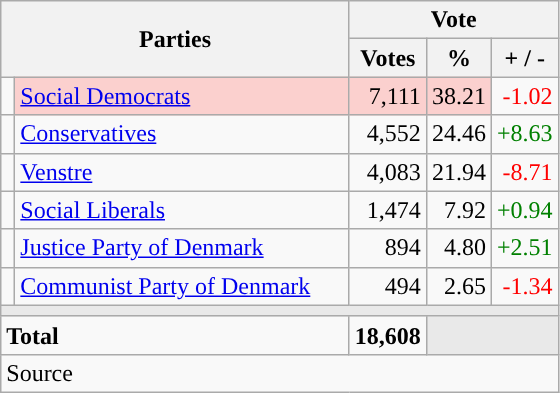<table class="wikitable" style="text-align:right;">
<tr>
<th style="text-align:centre;" rowspan="2" colspan="2" width="225">Parties</th>
<th colspan="3">Vote</th>
</tr>
<tr>
<th width="15">Votes</th>
<th width="15">%</th>
<th width="15">+ / -</th>
</tr>
<tr>
<td width="2" style="color:inherit;background:"></td>
<td bgcolor=#fbd0ce  align="left"><a href='#'>Social Democrats</a></td>
<td bgcolor=#fbd0ce>7,111</td>
<td bgcolor=#fbd0ce>38.21</td>
<td style=color:red;>-1.02</td>
</tr>
<tr>
<td width="2" style="color:inherit;background:"></td>
<td align="left"><a href='#'>Conservatives</a></td>
<td>4,552</td>
<td>24.46</td>
<td style=color:green;>+8.63</td>
</tr>
<tr>
<td width="2" style="color:inherit;background:"></td>
<td align="left"><a href='#'>Venstre</a></td>
<td>4,083</td>
<td>21.94</td>
<td style=color:red;>-8.71</td>
</tr>
<tr>
<td width="2" style="color:inherit;background:"></td>
<td align="left"><a href='#'>Social Liberals</a></td>
<td>1,474</td>
<td>7.92</td>
<td style=color:green;>+0.94</td>
</tr>
<tr>
<td width="2" style="color:inherit;background:"></td>
<td align="left"><a href='#'>Justice Party of Denmark</a></td>
<td>894</td>
<td>4.80</td>
<td style=color:green;>+2.51</td>
</tr>
<tr>
<td width="2" style="color:inherit;background:"></td>
<td align="left"><a href='#'>Communist Party of Denmark</a></td>
<td>494</td>
<td>2.65</td>
<td style=color:red;>-1.34</td>
</tr>
<tr>
<td colspan="7" bgcolor="#E9E9E9"></td>
</tr>
<tr>
<td align="left" colspan="2"><strong>Total</strong></td>
<td><strong>18,608</strong></td>
<td bgcolor="#E9E9E9" colspan="2"></td>
</tr>
<tr>
<td align="left" colspan="6">Source</td>
</tr>
</table>
